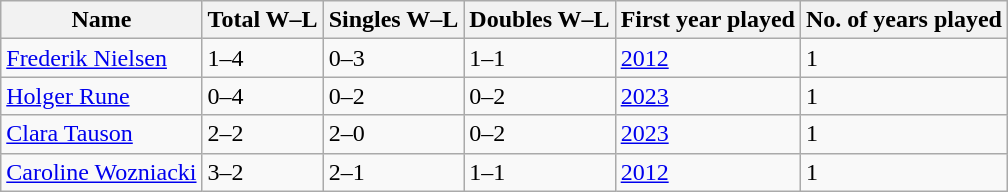<table class="sortable wikitable">
<tr>
<th>Name</th>
<th>Total W–L</th>
<th>Singles W–L</th>
<th>Doubles W–L</th>
<th>First year played</th>
<th>No. of years played</th>
</tr>
<tr>
<td><a href='#'>Frederik Nielsen</a></td>
<td>1–4</td>
<td>0–3</td>
<td>1–1</td>
<td><a href='#'>2012</a></td>
<td>1</td>
</tr>
<tr>
<td><a href='#'>Holger Rune</a></td>
<td>0–4</td>
<td>0–2</td>
<td>0–2</td>
<td><a href='#'>2023</a></td>
<td>1</td>
</tr>
<tr>
<td><a href='#'>Clara Tauson</a></td>
<td>2–2</td>
<td>2–0</td>
<td>0–2</td>
<td><a href='#'>2023</a></td>
<td>1</td>
</tr>
<tr>
<td><a href='#'>Caroline Wozniacki</a></td>
<td>3–2</td>
<td>2–1</td>
<td>1–1</td>
<td><a href='#'>2012</a></td>
<td>1</td>
</tr>
</table>
